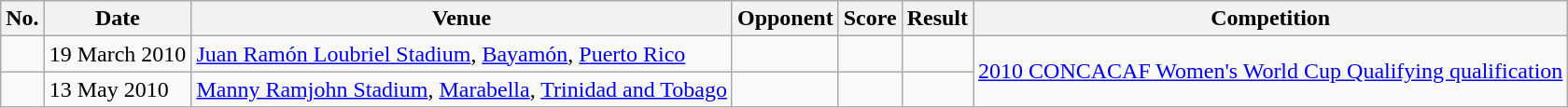<table class="wikitable">
<tr>
<th>No.</th>
<th>Date</th>
<th>Venue</th>
<th>Opponent</th>
<th>Score</th>
<th>Result</th>
<th>Competition</th>
</tr>
<tr>
<td></td>
<td>19 March 2010</td>
<td><a href='#'>Juan Ramón Loubriel Stadium</a>, <a href='#'>Bayamón</a>, <a href='#'>Puerto Rico</a></td>
<td></td>
<td></td>
<td></td>
<td rowspan=2><a href='#'>2010 CONCACAF Women's World Cup Qualifying qualification</a></td>
</tr>
<tr>
<td></td>
<td>13 May 2010</td>
<td><a href='#'>Manny Ramjohn Stadium</a>, <a href='#'>Marabella</a>, <a href='#'>Trinidad and Tobago</a></td>
<td></td>
<td></td>
<td></td>
</tr>
</table>
